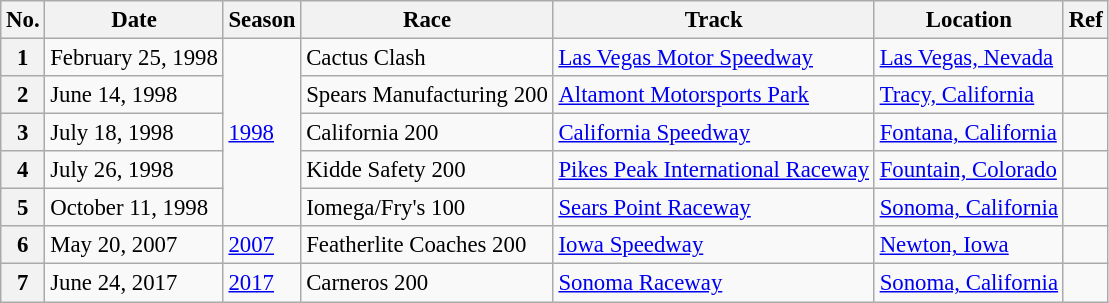<table class="wikitable sortable plainrowheaders" style="font-size:95%">
<tr>
<th scope="col">No.</th>
<th scope="col">Date</th>
<th scope="col">Season</th>
<th scope="col">Race</th>
<th scope="col">Track</th>
<th scope="col">Location</th>
<th scope="col" class="unsortable">Ref</th>
</tr>
<tr>
<th scope="row">1</th>
<td>February 25, 1998</td>
<td rowspan=5><a href='#'>1998</a></td>
<td>Cactus Clash</td>
<td><a href='#'>Las Vegas Motor Speedway</a></td>
<td><a href='#'>Las Vegas, Nevada</a></td>
<td></td>
</tr>
<tr>
<th scope="row">2</th>
<td>June 14, 1998</td>
<td>Spears Manufacturing 200</td>
<td><a href='#'>Altamont Motorsports Park</a></td>
<td><a href='#'>Tracy, California</a></td>
<td></td>
</tr>
<tr>
<th scope="row">3</th>
<td>July 18, 1998</td>
<td>California 200</td>
<td><a href='#'>California Speedway</a></td>
<td><a href='#'>Fontana, California</a></td>
<td></td>
</tr>
<tr>
<th scope="row">4</th>
<td>July 26, 1998</td>
<td>Kidde Safety 200</td>
<td><a href='#'>Pikes Peak International Raceway</a></td>
<td><a href='#'>Fountain, Colorado</a></td>
<td></td>
</tr>
<tr>
<th scope="row">5</th>
<td>October 11, 1998</td>
<td>Iomega/Fry's 100</td>
<td><a href='#'>Sears Point Raceway</a></td>
<td><a href='#'>Sonoma, California</a></td>
<td></td>
</tr>
<tr>
<th scope="row">6</th>
<td>May 20, 2007</td>
<td><a href='#'>2007</a></td>
<td>Featherlite Coaches 200</td>
<td><a href='#'>Iowa Speedway</a></td>
<td><a href='#'>Newton, Iowa</a></td>
<td></td>
</tr>
<tr>
<th scope="row">7</th>
<td>June 24, 2017</td>
<td><a href='#'>2017</a></td>
<td>Carneros 200</td>
<td><a href='#'>Sonoma Raceway</a></td>
<td><a href='#'>Sonoma, California</a></td>
<td></td>
</tr>
</table>
